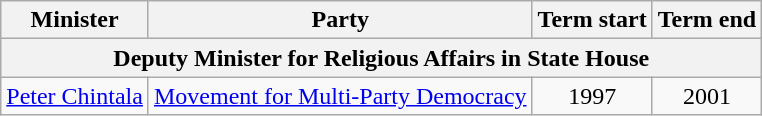<table class=wikitable style=text-align:center>
<tr>
<th>Minister</th>
<th>Party</th>
<th>Term start</th>
<th>Term end</th>
</tr>
<tr>
<th colspan=4>Deputy Minister for Religious Affairs in State House</th>
</tr>
<tr>
<td><a href='#'>Peter Chintala</a></td>
<td><a href='#'>Movement for Multi-Party Democracy</a></td>
<td>1997</td>
<td>2001</td>
</tr>
</table>
